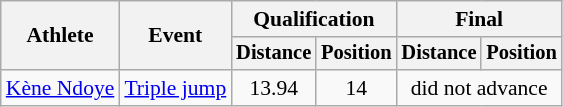<table class=wikitable style="font-size:90%">
<tr>
<th rowspan="2">Athlete</th>
<th rowspan="2">Event</th>
<th colspan="2">Qualification</th>
<th colspan="2">Final</th>
</tr>
<tr style="font-size:95%">
<th>Distance</th>
<th>Position</th>
<th>Distance</th>
<th>Position</th>
</tr>
<tr align=center>
<td align=left><a href='#'>Kène Ndoye</a></td>
<td align=left><a href='#'>Triple jump</a></td>
<td>13.94</td>
<td>14</td>
<td colspan=2>did not advance</td>
</tr>
</table>
